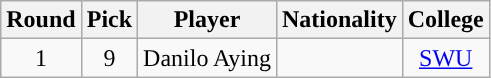<table class="wikitable sortable sortable">
<tr>
<th>Round</th>
<th>Pick</th>
<th>Player</th>
<th>Nationality</th>
<th>College</th>
</tr>
<tr style="text-align: center">
<td align="center">1</td>
<td align="center">9</td>
<td>Danilo Aying</td>
<td></td>
<td><a href='#'>SWU</a></td>
</tr>
</table>
